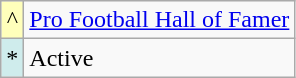<table class="wikitable">
<tr>
<td style="text-align:center; background:#ffb;">^</td>
<td><a href='#'>Pro Football Hall of Famer</a></td>
</tr>
<tr>
<td style="text-align:center; background:#cfecec;">*</td>
<td>Active</td>
</tr>
</table>
